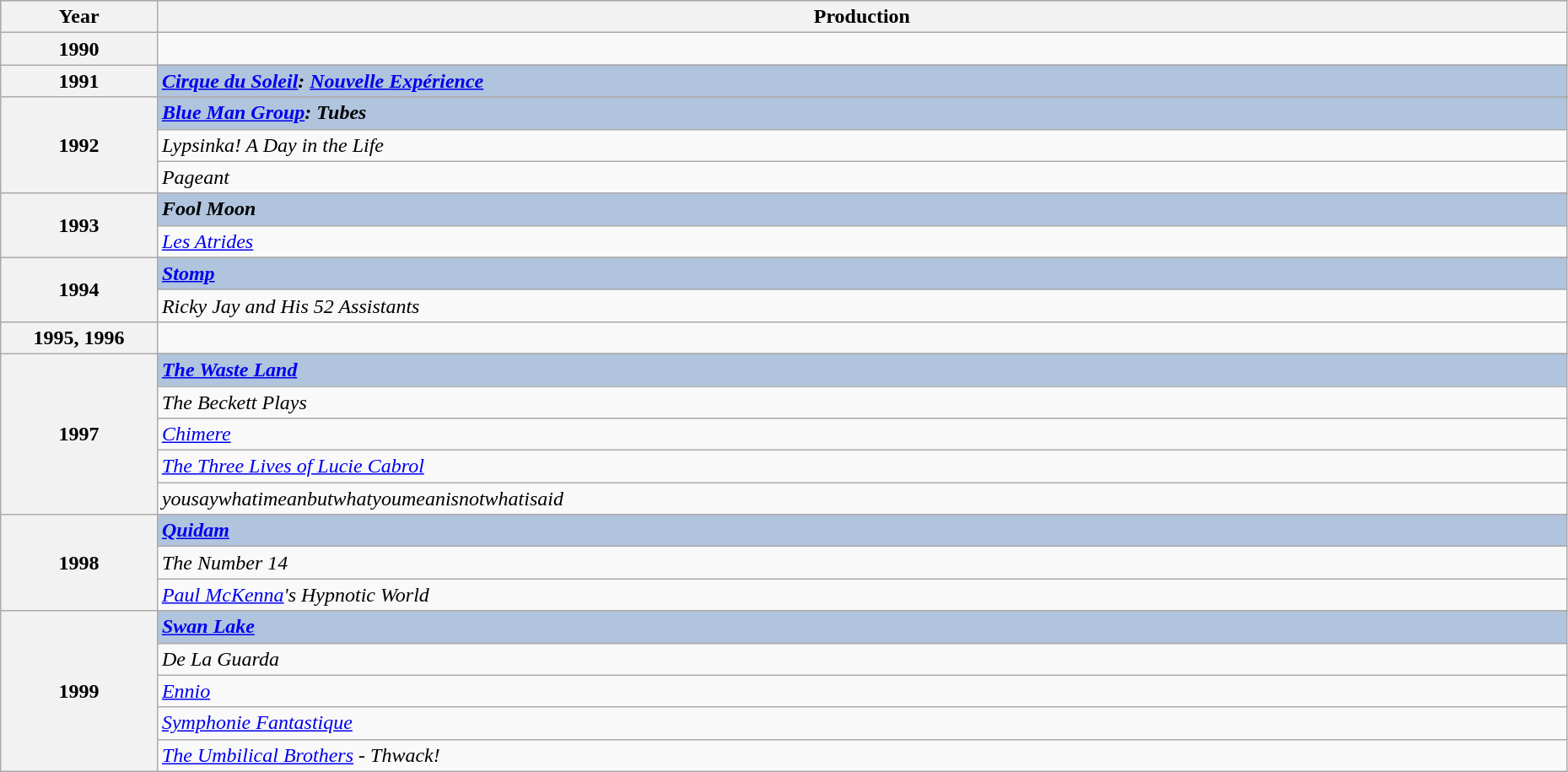<table class="wikitable" style="width:98%;">
<tr style="background:#bebebe;">
<th style="width:10%;">Year</th>
<th style="width:90%;">Production</th>
</tr>
<tr>
<th>1990</th>
<td></td>
</tr>
<tr>
<th rowspan="2">1991</th>
</tr>
<tr style="background:#B0C4DE">
<td><strong><em><a href='#'>Cirque du Soleil</a>: <a href='#'>Nouvelle Expérience</a></em></strong></td>
</tr>
<tr>
<th rowspan="4">1992</th>
</tr>
<tr style="background:#B0C4DE">
<td><strong><em><a href='#'>Blue Man Group</a>: Tubes</em></strong></td>
</tr>
<tr>
<td><em>Lypsinka! A Day in the Life</em></td>
</tr>
<tr>
<td><em>Pageant</em></td>
</tr>
<tr>
<th rowspan="3">1993</th>
</tr>
<tr style="background:#B0C4DE">
<td><strong><em>Fool Moon</em></strong></td>
</tr>
<tr>
<td><em><a href='#'>Les Atrides</a></em></td>
</tr>
<tr>
<th rowspan="3">1994</th>
</tr>
<tr style="background:#B0C4DE">
<td><strong><em><a href='#'>Stomp</a></em></strong></td>
</tr>
<tr>
<td><em>Ricky Jay and His 52 Assistants</em></td>
</tr>
<tr>
<th>1995, 1996</th>
<td></td>
</tr>
<tr>
<th rowspan="6">1997</th>
</tr>
<tr style="background:#B0C4DE">
<td><strong><em><a href='#'>The Waste Land</a></em></strong></td>
</tr>
<tr>
<td><em>The Beckett Plays</em></td>
</tr>
<tr>
<td><em><a href='#'>Chimere</a></em></td>
</tr>
<tr>
<td><em><a href='#'>The Three Lives of Lucie Cabrol</a></em></td>
</tr>
<tr>
<td><em>yousaywhatimeanbutwhatyoumeanisnotwhatisaid</em></td>
</tr>
<tr>
<th rowspan="4">1998</th>
</tr>
<tr style="background:#B0C4DE">
<td><strong><em><a href='#'>Quidam</a></em></strong></td>
</tr>
<tr>
<td><em>The Number 14</em></td>
</tr>
<tr>
<td><em><a href='#'>Paul McKenna</a>'s Hypnotic World</em></td>
</tr>
<tr>
<th rowspan="6">1999</th>
</tr>
<tr style="background:#B0C4DE">
<td><strong><em><a href='#'>Swan Lake</a></em></strong></td>
</tr>
<tr>
<td><em>De La Guarda</em></td>
</tr>
<tr>
<td><em><a href='#'>Ennio</a></em></td>
</tr>
<tr>
<td><em><a href='#'>Symphonie Fantastique</a></em></td>
</tr>
<tr>
<td><em><a href='#'>The Umbilical Brothers</a> - Thwack!</em></td>
</tr>
</table>
